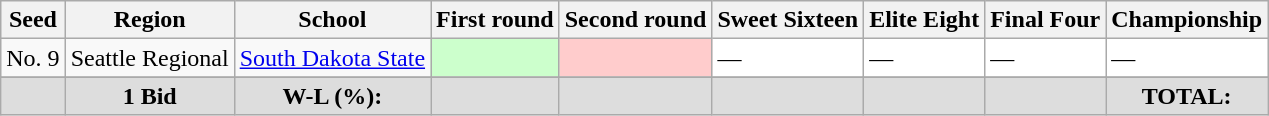<table class="sortable wikitable" style="white-space:nowrap; font-size:100%;">
<tr>
<th>Seed</th>
<th>Region</th>
<th>School</th>
<th>First round</th>
<th>Second round</th>
<th>Sweet Sixteen</th>
<th>Elite Eight</th>
<th>Final Four</th>
<th>Championship</th>
</tr>
<tr>
<td>No. 9</td>
<td>Seattle Regional</td>
<td><a href='#'>South Dakota State</a></td>
<td style="background:#cfc;"></td>
<td style="background:#fcc;"></td>
<td style="background:#fff;">—</td>
<td style="background:#fff;">—</td>
<td style="background:#fff;">—</td>
<td style="background:#fff;">—</td>
</tr>
<tr>
</tr>
<tr class="sortbottom" style="text-align:center; background:#ddd;">
<td></td>
<td><strong>1 Bid</strong></td>
<td><strong>W-L (%):</strong></td>
<td></td>
<td></td>
<td></td>
<td></td>
<td></td>
<td><strong>TOTAL:</strong> </td>
</tr>
</table>
